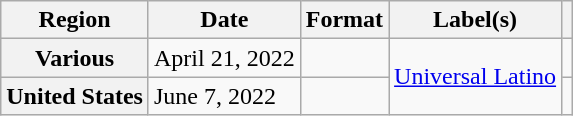<table class="wikitable plainrowheaders">
<tr>
<th scope="col">Region</th>
<th scope="col">Date</th>
<th scope="col">Format</th>
<th scope="col">Label(s)</th>
<th scope="col"></th>
</tr>
<tr>
<th scope="row">Various</th>
<td>April 21, 2022</td>
<td></td>
<td rowspan="2"><a href='#'>Universal Latino</a></td>
<td align="center"></td>
</tr>
<tr>
<th scope="row">United States</th>
<td>June 7, 2022</td>
<td></td>
<td align="center"></td>
</tr>
</table>
